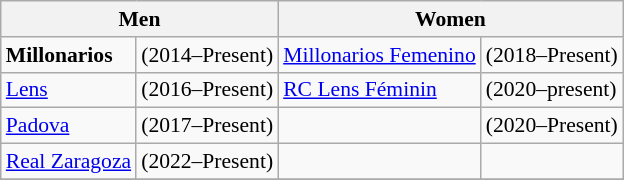<table class="wikitable" style="font-size: 90%">
<tr>
<th colspan=2>Men</th>
<th colspan=2>Women</th>
</tr>
<tr>
<td> <strong>Millonarios</strong></td>
<td>(2014–Present)</td>
<td> <a href='#'>Millonarios Femenino</a></td>
<td>(2018–Present)</td>
</tr>
<tr>
<td> <a href='#'>Lens</a></td>
<td>(2016–Present)</td>
<td> <a href='#'>RC Lens Féminin</a></td>
<td>(2020–present)</td>
</tr>
<tr>
<td> <a href='#'>Padova</a></td>
<td>(2017–Present)</td>
<td> </td>
<td>(2020–Present)</td>
</tr>
<tr>
<td> <a href='#'>Real Zaragoza</a></td>
<td>(2022–Present)</td>
<td></td>
<td></td>
</tr>
<tr>
</tr>
</table>
